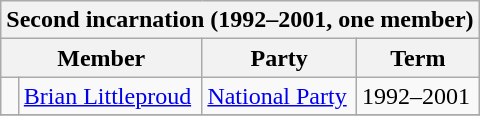<table class="wikitable">
<tr>
<th colspan="4">Second incarnation (1992–2001, one member)</th>
</tr>
<tr>
<th colspan="2">Member</th>
<th>Party</th>
<th>Term</th>
</tr>
<tr>
<td> </td>
<td><a href='#'>Brian Littleproud</a></td>
<td><a href='#'>National Party</a></td>
<td>1992–2001</td>
</tr>
<tr>
</tr>
</table>
